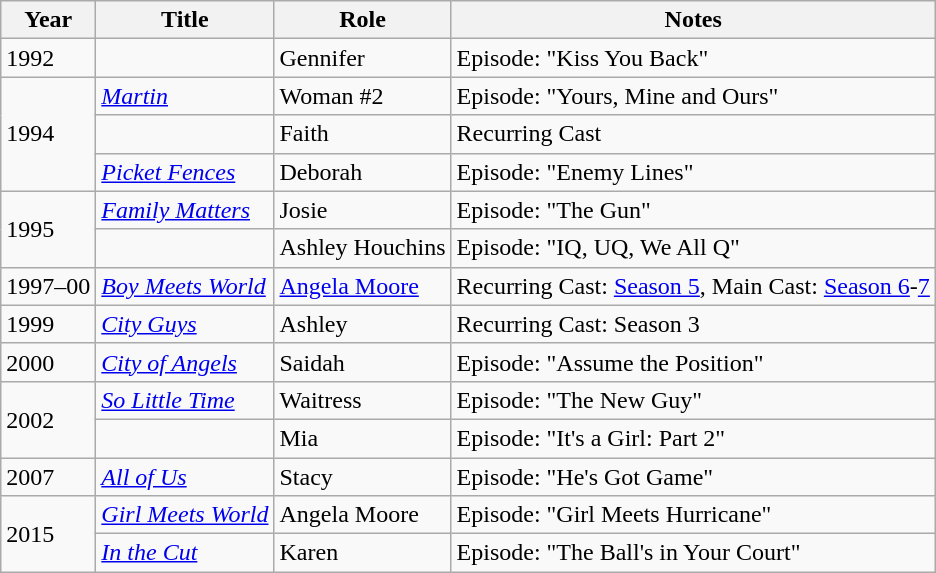<table class="wikitable sortable">
<tr>
<th>Year</th>
<th>Title</th>
<th>Role</th>
<th>Notes</th>
</tr>
<tr>
<td>1992</td>
<td><em></em></td>
<td>Gennifer</td>
<td>Episode: "Kiss You Back"</td>
</tr>
<tr>
<td rowspan="3">1994</td>
<td><em><a href='#'>Martin</a></em></td>
<td>Woman #2</td>
<td>Episode: "Yours, Mine and Ours"</td>
</tr>
<tr>
<td><em></em></td>
<td>Faith</td>
<td>Recurring Cast</td>
</tr>
<tr>
<td><em><a href='#'>Picket Fences</a></em></td>
<td>Deborah</td>
<td>Episode: "Enemy Lines"</td>
</tr>
<tr>
<td rowspan=2>1995</td>
<td><em><a href='#'>Family Matters</a></em></td>
<td>Josie</td>
<td>Episode: "The Gun"</td>
</tr>
<tr>
<td><em></em></td>
<td>Ashley Houchins</td>
<td>Episode: "IQ, UQ, We All Q"</td>
</tr>
<tr>
<td>1997–00</td>
<td><em><a href='#'>Boy Meets World</a></em></td>
<td><a href='#'>Angela Moore</a></td>
<td>Recurring Cast: <a href='#'>Season 5</a>, Main Cast: <a href='#'>Season 6</a>-<a href='#'>7</a></td>
</tr>
<tr>
<td>1999</td>
<td><em><a href='#'>City Guys</a></em></td>
<td>Ashley</td>
<td>Recurring Cast: Season 3</td>
</tr>
<tr>
<td>2000</td>
<td><em><a href='#'>City of Angels</a></em></td>
<td>Saidah</td>
<td>Episode: "Assume the Position"</td>
</tr>
<tr>
<td rowspan=2>2002</td>
<td><em><a href='#'>So Little Time</a></em></td>
<td>Waitress</td>
<td>Episode: "The New Guy"</td>
</tr>
<tr>
<td><em></em></td>
<td>Mia</td>
<td>Episode: "It's a Girl: Part 2"</td>
</tr>
<tr>
<td>2007</td>
<td><em><a href='#'>All of Us</a></em></td>
<td>Stacy</td>
<td>Episode: "He's Got Game"</td>
</tr>
<tr>
<td rowspan=2>2015</td>
<td><em><a href='#'>Girl Meets World</a></em></td>
<td>Angela Moore</td>
<td>Episode: "Girl Meets Hurricane"</td>
</tr>
<tr>
<td><em><a href='#'>In the Cut</a></em></td>
<td>Karen</td>
<td>Episode: "The Ball's in Your Court"</td>
</tr>
</table>
